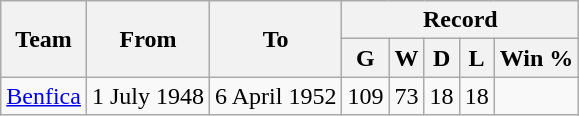<table class="wikitable" style="text-align: center">
<tr>
<th rowspan="2">Team</th>
<th rowspan="2">From</th>
<th rowspan="2">To</th>
<th colspan="8">Record</th>
</tr>
<tr>
<th>G</th>
<th>W</th>
<th>D</th>
<th>L</th>
<th>Win %</th>
</tr>
<tr>
<td align="left"><a href='#'>Benfica</a></td>
<td align="left">1 July 1948</td>
<td align="left">6 April 1952</td>
<td>109</td>
<td>73</td>
<td>18</td>
<td>18</td>
<td></td>
</tr>
</table>
